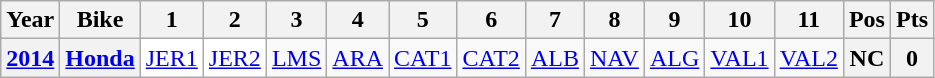<table class="wikitable" style="text-align:center">
<tr>
<th>Year</th>
<th>Bike</th>
<th>1</th>
<th>2</th>
<th>3</th>
<th>4</th>
<th>5</th>
<th>6</th>
<th>7</th>
<th>8</th>
<th>9</th>
<th>10</th>
<th>11</th>
<th>Pos</th>
<th>Pts</th>
</tr>
<tr>
<th><a href='#'>2014</a></th>
<th><a href='#'>Honda</a></th>
<td style="background:#FFFFFF;"><a href='#'>JER1</a><br></td>
<td style="background:#FFFFFF;"><a href='#'>JER2</a><br></td>
<td><a href='#'>LMS</a></td>
<td><a href='#'>ARA</a></td>
<td><a href='#'>CAT1</a></td>
<td><a href='#'>CAT2</a></td>
<td><a href='#'>ALB</a></td>
<td><a href='#'>NAV</a></td>
<td><a href='#'>ALG</a></td>
<td><a href='#'>VAL1</a></td>
<td><a href='#'>VAL2</a></td>
<th>NC</th>
<th>0</th>
</tr>
</table>
